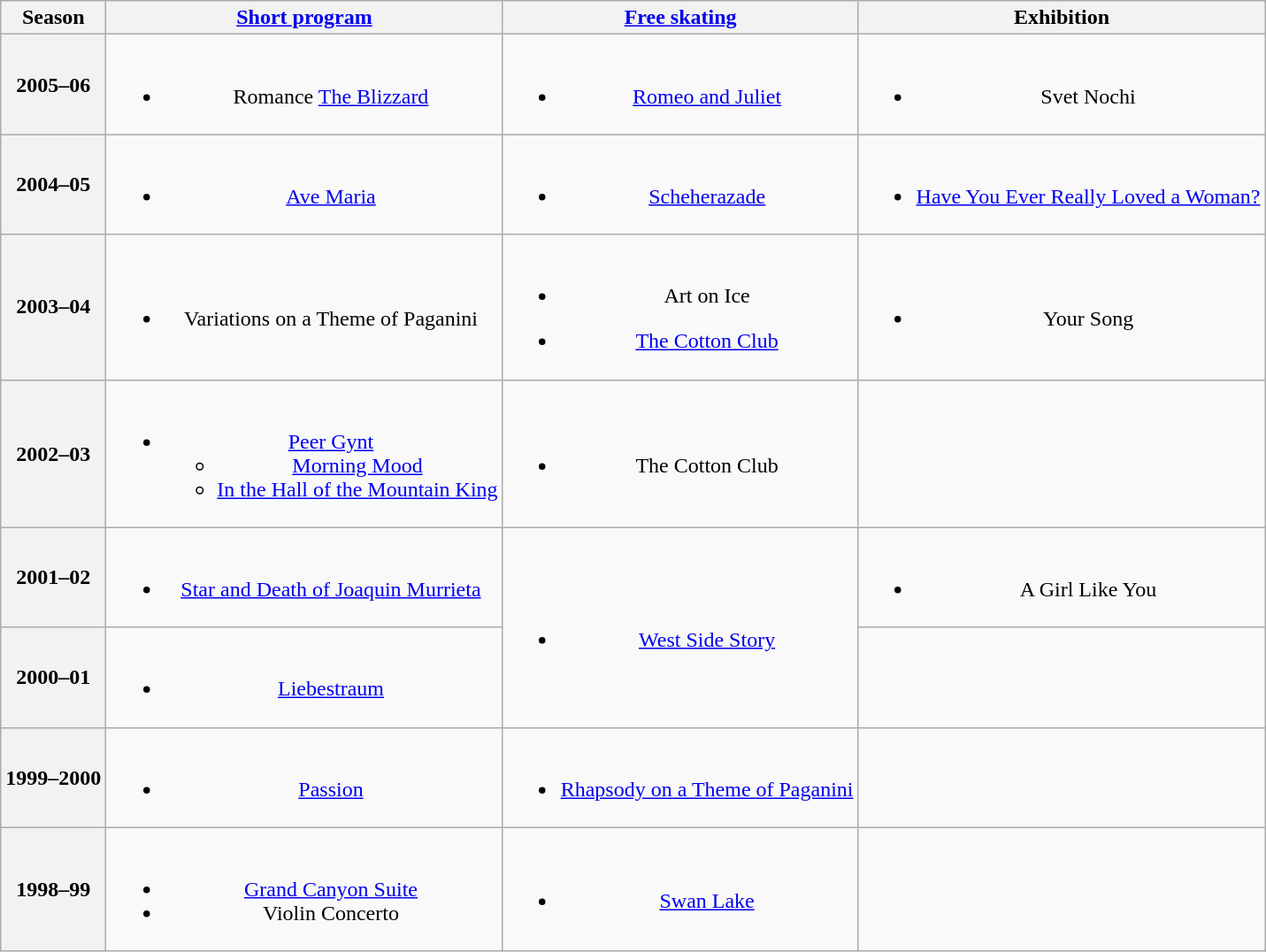<table class="wikitable" style="text-align:center">
<tr>
<th>Season</th>
<th><a href='#'>Short program</a></th>
<th><a href='#'>Free skating</a></th>
<th>Exhibition</th>
</tr>
<tr>
<th>2005–06 <br> </th>
<td><br><ul><li>Romance  <a href='#'>The Blizzard</a> <br></li></ul></td>
<td><br><ul><li><a href='#'>Romeo and Juliet</a> <br></li></ul></td>
<td><br><ul><li>Svet Nochi <br></li></ul></td>
</tr>
<tr>
<th>2004–05 <br> </th>
<td><br><ul><li><a href='#'>Ave Maria</a> <br></li></ul></td>
<td><br><ul><li><a href='#'>Scheherazade</a> <br></li></ul></td>
<td><br><ul><li><a href='#'>Have You Ever Really Loved a Woman?</a> <br></li></ul></td>
</tr>
<tr>
<th>2003–04 <br> </th>
<td><br><ul><li>Variations on a Theme of Paganini <br></li></ul></td>
<td><br><ul><li>Art on Ice <br></li></ul><ul><li><a href='#'>The Cotton Club</a> <br></li></ul></td>
<td><br><ul><li>Your Song</li></ul></td>
</tr>
<tr>
<th>2002–03 <br> </th>
<td><br><ul><li><a href='#'>Peer Gynt</a> <br><ul><li><a href='#'>Morning Mood</a></li><li><a href='#'>In the Hall of the Mountain King</a></li></ul></li></ul></td>
<td><br><ul><li>The Cotton Club <br></li></ul></td>
<td></td>
</tr>
<tr>
<th>2001–02 <br> </th>
<td><br><ul><li><a href='#'>Star and Death of Joaquin Murrieta</a> <br></li></ul></td>
<td rowspan=2><br><ul><li><a href='#'>West Side Story</a> <br></li></ul></td>
<td><br><ul><li>A Girl Like You <br></li></ul></td>
</tr>
<tr>
<th>2000–01 <br> </th>
<td><br><ul><li><a href='#'>Liebestraum</a> <br></li></ul></td>
<td></td>
</tr>
<tr>
<th>1999–2000 <br> </th>
<td><br><ul><li><a href='#'>Passion</a> <br></li></ul></td>
<td><br><ul><li><a href='#'>Rhapsody on a Theme of Paganini</a> <br></li></ul></td>
<td></td>
</tr>
<tr>
<th>1998–99</th>
<td><br><ul><li><a href='#'>Grand Canyon Suite</a> <br></li><li>Violin Concerto <br></li></ul></td>
<td><br><ul><li><a href='#'>Swan Lake</a> <br></li></ul></td>
<td></td>
</tr>
</table>
